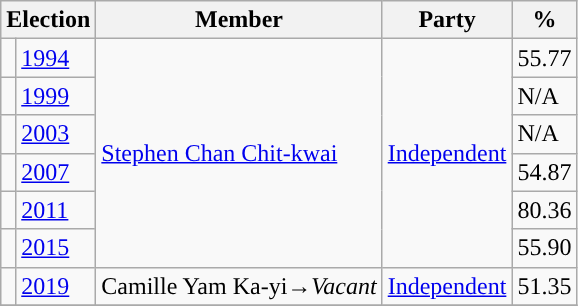<table class="wikitable">
<tr>
<th colspan="2">Election</th>
<th>Member</th>
<th>Party</th>
<th>%</th>
</tr>
<tr>
<td style="background-color: "></td>
<td><a href='#'>1994</a></td>
<td rowspan=6><a href='#'>Stephen Chan Chit-kwai</a></td>
<td rowspan=6><a href='#'>Independent</a></td>
<td>55.77</td>
</tr>
<tr>
<td style="background-color: "></td>
<td><a href='#'>1999</a></td>
<td>N/A</td>
</tr>
<tr>
<td style="background-color: "></td>
<td><a href='#'>2003</a></td>
<td>N/A</td>
</tr>
<tr>
<td style="background-color: "></td>
<td><a href='#'>2007</a></td>
<td>54.87</td>
</tr>
<tr>
<td style="background-color: "></td>
<td><a href='#'>2011</a></td>
<td>80.36</td>
</tr>
<tr>
<td style="background-color: "></td>
<td><a href='#'>2015</a></td>
<td>55.90</td>
</tr>
<tr>
<td style="background-color: "></td>
<td><a href='#'>2019</a></td>
<td>Camille Yam Ka-yi→<em>Vacant</em></td>
<td><a href='#'>Independent</a></td>
<td>51.35</td>
</tr>
<tr>
</tr>
</table>
